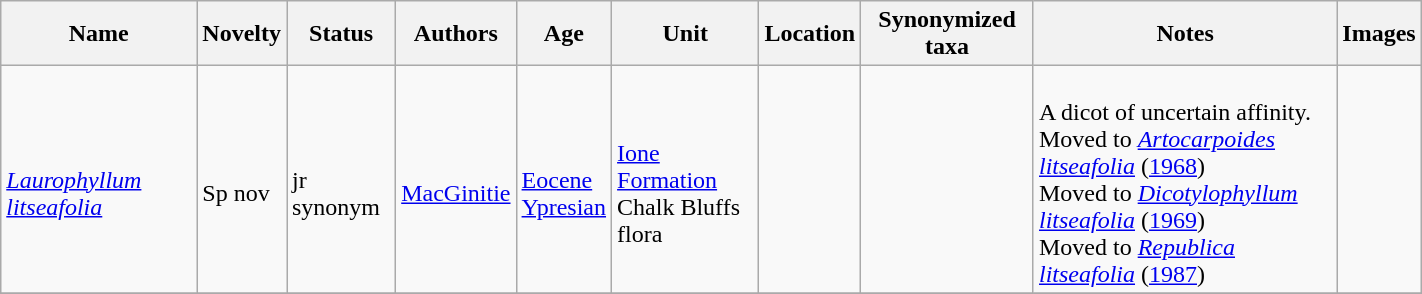<table class="wikitable sortable" align="center" width="75%">
<tr>
<th>Name</th>
<th>Novelty</th>
<th>Status</th>
<th>Authors</th>
<th>Age</th>
<th>Unit</th>
<th>Location</th>
<th>Synonymized taxa</th>
<th>Notes</th>
<th>Images</th>
</tr>
<tr>
<td><br><em><a href='#'>Laurophyllum litseafolia</a></em></td>
<td><br>Sp nov</td>
<td><br>jr synonym</td>
<td><br><a href='#'>MacGinitie</a></td>
<td><br><a href='#'>Eocene</a><br><a href='#'>Ypresian</a></td>
<td><br><a href='#'>Ione Formation</a><br>Chalk Bluffs flora</td>
<td><br><br></td>
<td></td>
<td><br>A dicot of uncertain affinity.<br>
Moved to <em><a href='#'>Artocarpoides litseafolia</a></em> (<a href='#'>1968</a>)<br>
Moved to <em><a href='#'>Dicotylophyllum litseafolia</a></em> (<a href='#'>1969</a>)<br>
Moved to <em><a href='#'>Republica litseafolia</a></em> (<a href='#'>1987</a>)</td>
<td><br></td>
</tr>
<tr>
</tr>
</table>
